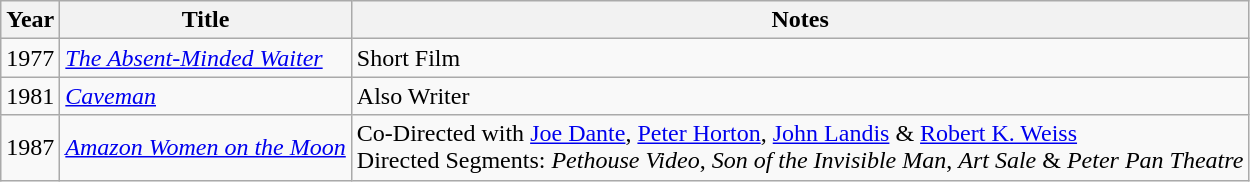<table class="wikitable">
<tr>
<th>Year</th>
<th>Title</th>
<th>Notes</th>
</tr>
<tr>
<td>1977</td>
<td><em><a href='#'>The Absent-Minded Waiter</a></em></td>
<td>Short Film</td>
</tr>
<tr>
<td>1981</td>
<td><em><a href='#'>Caveman</a></em></td>
<td>Also Writer</td>
</tr>
<tr>
<td>1987</td>
<td><em><a href='#'>Amazon Women on the Moon</a></em></td>
<td>Co-Directed with <a href='#'>Joe Dante</a>, <a href='#'>Peter Horton</a>, <a href='#'>John Landis</a> & <a href='#'>Robert K. Weiss</a><br>Directed Segments: <em>Pethouse Video</em>, <em>Son of the Invisible Man</em>, <em>Art Sale</em> & <em>Peter Pan Theatre</em></td>
</tr>
</table>
